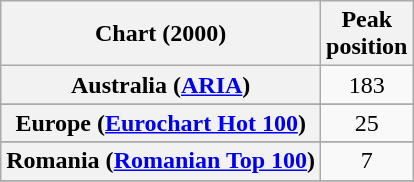<table class="wikitable sortable plainrowheaders" style="text-align:center">
<tr>
<th>Chart (2000)</th>
<th>Peak<br>position</th>
</tr>
<tr>
<th scope="row">Australia (<a href='#'>ARIA</a>)</th>
<td>183</td>
</tr>
<tr>
</tr>
<tr>
</tr>
<tr>
<th scope="row">Europe (<a href='#'>Eurochart Hot 100</a>)</th>
<td>25</td>
</tr>
<tr>
</tr>
<tr>
</tr>
<tr>
<th scope="row">Romania (<a href='#'>Romanian Top 100</a>)</th>
<td>7</td>
</tr>
<tr>
</tr>
<tr>
</tr>
<tr>
</tr>
<tr>
</tr>
</table>
